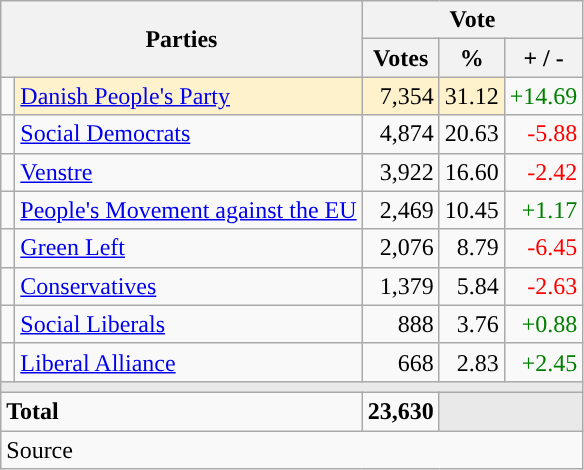<table class="wikitable" style="text-align:right;">
<tr>
<th style="text-align:centre;" rowspan="2" colspan="2" width="225">Parties</th>
<th colspan="3">Vote</th>
</tr>
<tr>
<th width="15">Votes</th>
<th width="15">%</th>
<th width="15">+ / -</th>
</tr>
<tr>
<td width="2" style="color:inherit;background:"></td>
<td bgcolor=#fef2cc   align="left"><a href='#'>Danish People's Party</a></td>
<td bgcolor=#fef2cc>7,354</td>
<td bgcolor=#fef2cc>31.12</td>
<td style=color:green;>+14.69</td>
</tr>
<tr>
<td width="2" style="color:inherit;background:"></td>
<td align="left"><a href='#'>Social Democrats</a></td>
<td>4,874</td>
<td>20.63</td>
<td style=color:red;>-5.88</td>
</tr>
<tr>
<td width="2" style="color:inherit;background:"></td>
<td align="left"><a href='#'>Venstre</a></td>
<td>3,922</td>
<td>16.60</td>
<td style=color:red;>-2.42</td>
</tr>
<tr>
<td width="2" style="color:inherit;background:"></td>
<td align="left"><a href='#'>People's Movement against the EU</a></td>
<td>2,469</td>
<td>10.45</td>
<td style=color:green;>+1.17</td>
</tr>
<tr>
<td width="2" style="color:inherit;background:"></td>
<td align="left"><a href='#'>Green Left</a></td>
<td>2,076</td>
<td>8.79</td>
<td style=color:red;>-6.45</td>
</tr>
<tr>
<td width="2" style="color:inherit;background:"></td>
<td align="left"><a href='#'>Conservatives</a></td>
<td>1,379</td>
<td>5.84</td>
<td style=color:red;>-2.63</td>
</tr>
<tr>
<td width="2" style="color:inherit;background:"></td>
<td align="left"><a href='#'>Social Liberals</a></td>
<td>888</td>
<td>3.76</td>
<td style=color:green;>+0.88</td>
</tr>
<tr>
<td width="2" style="color:inherit;background:"></td>
<td align="left"><a href='#'>Liberal Alliance</a></td>
<td>668</td>
<td>2.83</td>
<td style=color:green;>+2.45</td>
</tr>
<tr>
<td colspan="7" bgcolor="#E9E9E9"></td>
</tr>
<tr>
<td align="left" colspan="2"><strong>Total</strong></td>
<td><strong>23,630</strong></td>
<td bgcolor="#E9E9E9" colspan="2"></td>
</tr>
<tr>
<td align="left" colspan="6">Source</td>
</tr>
</table>
